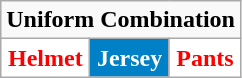<table class="wikitable"  style="display: inline-table;">
<tr>
<td align="center" Colspan="3"><strong>Uniform Combination</strong></td>
</tr>
<tr align="center">
<td style="background:white; color:red"><strong>Helmet</strong></td>
<td style="background:#0080C6; color:white"><strong>Jersey</strong></td>
<td style="background:white; color:red"><strong>Pants</strong></td>
</tr>
</table>
